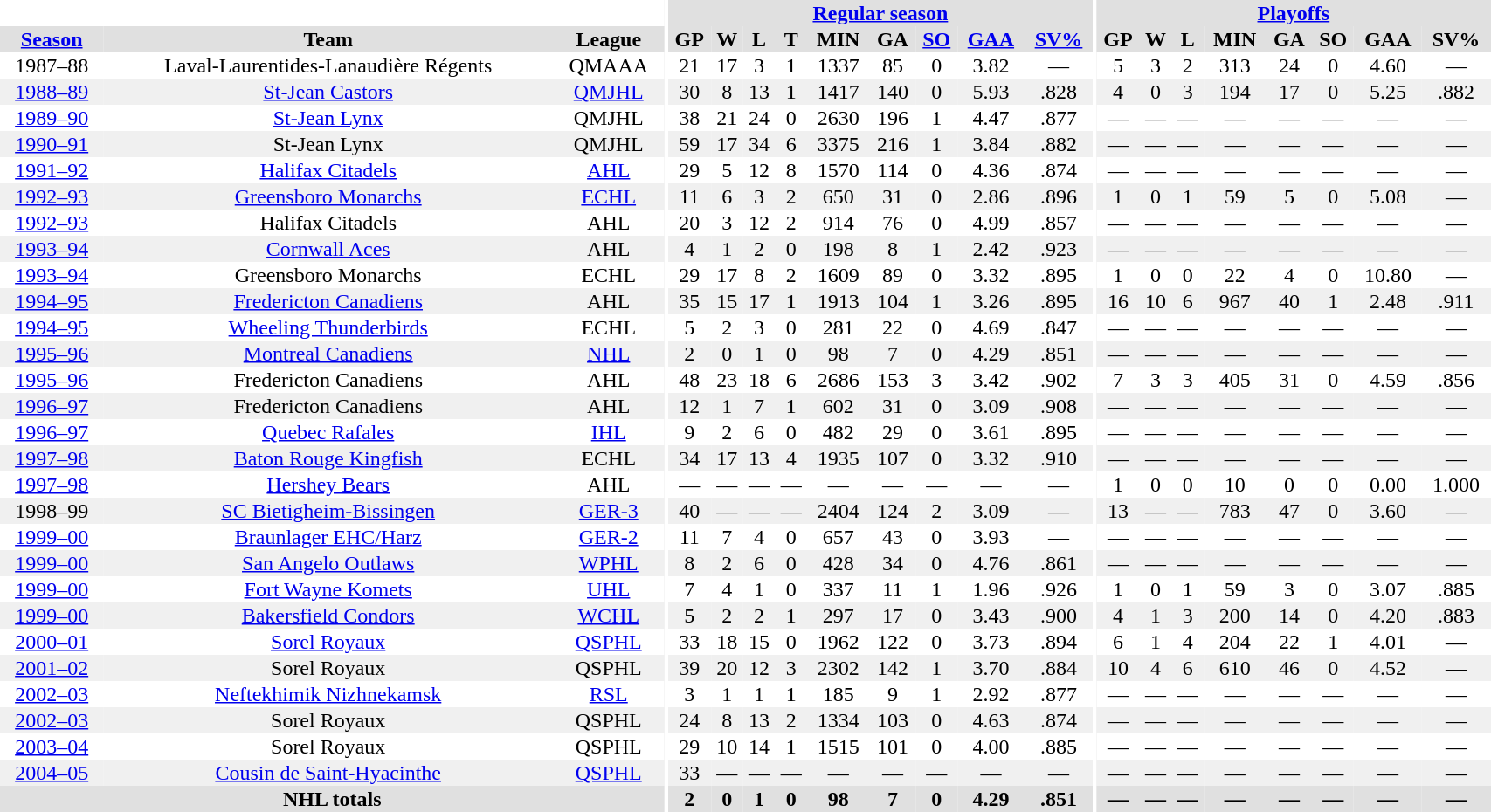<table border="0" cellpadding="1" cellspacing="0" style="width:90%; text-align:center;">
<tr bgcolor="#e0e0e0">
<th colspan="3" bgcolor="#ffffff"></th>
<th rowspan="99" bgcolor="#ffffff"></th>
<th colspan="9" bgcolor="#e0e0e0"><a href='#'>Regular season</a></th>
<th rowspan="99" bgcolor="#ffffff"></th>
<th colspan="8" bgcolor="#e0e0e0"><a href='#'>Playoffs</a></th>
</tr>
<tr bgcolor="#e0e0e0">
<th><a href='#'>Season</a></th>
<th>Team</th>
<th>League</th>
<th>GP</th>
<th>W</th>
<th>L</th>
<th>T</th>
<th>MIN</th>
<th>GA</th>
<th><a href='#'>SO</a></th>
<th><a href='#'>GAA</a></th>
<th><a href='#'>SV%</a></th>
<th>GP</th>
<th>W</th>
<th>L</th>
<th>MIN</th>
<th>GA</th>
<th>SO</th>
<th>GAA</th>
<th>SV%</th>
</tr>
<tr>
<td>1987–88</td>
<td>Laval-Laurentides-Lanaudière Régents</td>
<td>QMAAA</td>
<td>21</td>
<td>17</td>
<td>3</td>
<td>1</td>
<td>1337</td>
<td>85</td>
<td>0</td>
<td>3.82</td>
<td>—</td>
<td>5</td>
<td>3</td>
<td>2</td>
<td>313</td>
<td>24</td>
<td>0</td>
<td>4.60</td>
<td>—</td>
</tr>
<tr bgcolor="#f0f0f0">
<td><a href='#'>1988–89</a></td>
<td><a href='#'>St-Jean Castors</a></td>
<td><a href='#'>QMJHL</a></td>
<td>30</td>
<td>8</td>
<td>13</td>
<td>1</td>
<td>1417</td>
<td>140</td>
<td>0</td>
<td>5.93</td>
<td>.828</td>
<td>4</td>
<td>0</td>
<td>3</td>
<td>194</td>
<td>17</td>
<td>0</td>
<td>5.25</td>
<td>.882</td>
</tr>
<tr>
<td><a href='#'>1989–90</a></td>
<td><a href='#'>St-Jean Lynx</a></td>
<td>QMJHL</td>
<td>38</td>
<td>21</td>
<td>24</td>
<td>0</td>
<td>2630</td>
<td>196</td>
<td>1</td>
<td>4.47</td>
<td>.877</td>
<td>—</td>
<td>—</td>
<td>—</td>
<td>—</td>
<td>—</td>
<td>—</td>
<td>—</td>
<td>—</td>
</tr>
<tr bgcolor="#f0f0f0">
<td><a href='#'>1990–91</a></td>
<td>St-Jean Lynx</td>
<td>QMJHL</td>
<td>59</td>
<td>17</td>
<td>34</td>
<td>6</td>
<td>3375</td>
<td>216</td>
<td>1</td>
<td>3.84</td>
<td>.882</td>
<td>—</td>
<td>—</td>
<td>—</td>
<td>—</td>
<td>—</td>
<td>—</td>
<td>—</td>
<td>—</td>
</tr>
<tr>
<td><a href='#'>1991–92</a></td>
<td><a href='#'>Halifax Citadels</a></td>
<td><a href='#'>AHL</a></td>
<td>29</td>
<td>5</td>
<td>12</td>
<td>8</td>
<td>1570</td>
<td>114</td>
<td>0</td>
<td>4.36</td>
<td>.874</td>
<td>—</td>
<td>—</td>
<td>—</td>
<td>—</td>
<td>—</td>
<td>—</td>
<td>—</td>
<td>—</td>
</tr>
<tr bgcolor="#f0f0f0">
<td><a href='#'>1992–93</a></td>
<td><a href='#'>Greensboro Monarchs</a></td>
<td><a href='#'>ECHL</a></td>
<td>11</td>
<td>6</td>
<td>3</td>
<td>2</td>
<td>650</td>
<td>31</td>
<td>0</td>
<td>2.86</td>
<td>.896</td>
<td>1</td>
<td>0</td>
<td>1</td>
<td>59</td>
<td>5</td>
<td>0</td>
<td>5.08</td>
<td>—</td>
</tr>
<tr>
<td><a href='#'>1992–93</a></td>
<td>Halifax Citadels</td>
<td>AHL</td>
<td>20</td>
<td>3</td>
<td>12</td>
<td>2</td>
<td>914</td>
<td>76</td>
<td>0</td>
<td>4.99</td>
<td>.857</td>
<td>—</td>
<td>—</td>
<td>—</td>
<td>—</td>
<td>—</td>
<td>—</td>
<td>—</td>
<td>—</td>
</tr>
<tr bgcolor="#f0f0f0">
<td><a href='#'>1993–94</a></td>
<td><a href='#'>Cornwall Aces</a></td>
<td>AHL</td>
<td>4</td>
<td>1</td>
<td>2</td>
<td>0</td>
<td>198</td>
<td>8</td>
<td>1</td>
<td>2.42</td>
<td>.923</td>
<td>—</td>
<td>—</td>
<td>—</td>
<td>—</td>
<td>—</td>
<td>—</td>
<td>—</td>
<td>—</td>
</tr>
<tr>
<td><a href='#'>1993–94</a></td>
<td>Greensboro Monarchs</td>
<td>ECHL</td>
<td>29</td>
<td>17</td>
<td>8</td>
<td>2</td>
<td>1609</td>
<td>89</td>
<td>0</td>
<td>3.32</td>
<td>.895</td>
<td>1</td>
<td>0</td>
<td>0</td>
<td>22</td>
<td>4</td>
<td>0</td>
<td>10.80</td>
<td>—</td>
</tr>
<tr bgcolor="#f0f0f0">
<td><a href='#'>1994–95</a></td>
<td><a href='#'>Fredericton Canadiens</a></td>
<td>AHL</td>
<td>35</td>
<td>15</td>
<td>17</td>
<td>1</td>
<td>1913</td>
<td>104</td>
<td>1</td>
<td>3.26</td>
<td>.895</td>
<td>16</td>
<td>10</td>
<td>6</td>
<td>967</td>
<td>40</td>
<td>1</td>
<td>2.48</td>
<td>.911</td>
</tr>
<tr>
<td><a href='#'>1994–95</a></td>
<td><a href='#'>Wheeling Thunderbirds</a></td>
<td>ECHL</td>
<td>5</td>
<td>2</td>
<td>3</td>
<td>0</td>
<td>281</td>
<td>22</td>
<td>0</td>
<td>4.69</td>
<td>.847</td>
<td>—</td>
<td>—</td>
<td>—</td>
<td>—</td>
<td>—</td>
<td>—</td>
<td>—</td>
<td>—</td>
</tr>
<tr bgcolor="#f0f0f0">
<td><a href='#'>1995–96</a></td>
<td><a href='#'>Montreal Canadiens</a></td>
<td><a href='#'>NHL</a></td>
<td>2</td>
<td>0</td>
<td>1</td>
<td>0</td>
<td>98</td>
<td>7</td>
<td>0</td>
<td>4.29</td>
<td>.851</td>
<td>—</td>
<td>—</td>
<td>—</td>
<td>—</td>
<td>—</td>
<td>—</td>
<td>—</td>
<td>—</td>
</tr>
<tr>
<td><a href='#'>1995–96</a></td>
<td>Fredericton Canadiens</td>
<td>AHL</td>
<td>48</td>
<td>23</td>
<td>18</td>
<td>6</td>
<td>2686</td>
<td>153</td>
<td>3</td>
<td>3.42</td>
<td>.902</td>
<td>7</td>
<td>3</td>
<td>3</td>
<td>405</td>
<td>31</td>
<td>0</td>
<td>4.59</td>
<td>.856</td>
</tr>
<tr bgcolor="#f0f0f0">
<td><a href='#'>1996–97</a></td>
<td>Fredericton Canadiens</td>
<td>AHL</td>
<td>12</td>
<td>1</td>
<td>7</td>
<td>1</td>
<td>602</td>
<td>31</td>
<td>0</td>
<td>3.09</td>
<td>.908</td>
<td>—</td>
<td>—</td>
<td>—</td>
<td>—</td>
<td>—</td>
<td>—</td>
<td>—</td>
<td>—</td>
</tr>
<tr>
<td><a href='#'>1996–97</a></td>
<td><a href='#'>Quebec Rafales</a></td>
<td><a href='#'>IHL</a></td>
<td>9</td>
<td>2</td>
<td>6</td>
<td>0</td>
<td>482</td>
<td>29</td>
<td>0</td>
<td>3.61</td>
<td>.895</td>
<td>—</td>
<td>—</td>
<td>—</td>
<td>—</td>
<td>—</td>
<td>—</td>
<td>—</td>
<td>—</td>
</tr>
<tr bgcolor="#f0f0f0">
<td><a href='#'>1997–98</a></td>
<td><a href='#'>Baton Rouge Kingfish</a></td>
<td>ECHL</td>
<td>34</td>
<td>17</td>
<td>13</td>
<td>4</td>
<td>1935</td>
<td>107</td>
<td>0</td>
<td>3.32</td>
<td>.910</td>
<td>—</td>
<td>—</td>
<td>—</td>
<td>—</td>
<td>—</td>
<td>—</td>
<td>—</td>
<td>—</td>
</tr>
<tr>
<td><a href='#'>1997–98</a></td>
<td><a href='#'>Hershey Bears</a></td>
<td>AHL</td>
<td>—</td>
<td>—</td>
<td>—</td>
<td>—</td>
<td>—</td>
<td>—</td>
<td>—</td>
<td>—</td>
<td>—</td>
<td>1</td>
<td>0</td>
<td>0</td>
<td>10</td>
<td>0</td>
<td>0</td>
<td>0.00</td>
<td>1.000</td>
</tr>
<tr bgcolor="#f0f0f0">
<td>1998–99</td>
<td><a href='#'>SC Bietigheim-Bissingen</a></td>
<td><a href='#'>GER-3</a></td>
<td>40</td>
<td>—</td>
<td>—</td>
<td>—</td>
<td>2404</td>
<td>124</td>
<td>2</td>
<td>3.09</td>
<td>—</td>
<td>13</td>
<td>—</td>
<td>—</td>
<td>783</td>
<td>47</td>
<td>0</td>
<td>3.60</td>
<td>—</td>
</tr>
<tr>
<td><a href='#'>1999–00</a></td>
<td><a href='#'>Braunlager EHC/Harz</a></td>
<td><a href='#'>GER-2</a></td>
<td>11</td>
<td>7</td>
<td>4</td>
<td>0</td>
<td>657</td>
<td>43</td>
<td>0</td>
<td>3.93</td>
<td>—</td>
<td>—</td>
<td>—</td>
<td>—</td>
<td>—</td>
<td>—</td>
<td>—</td>
<td>—</td>
<td>—</td>
</tr>
<tr bgcolor="#f0f0f0">
<td><a href='#'>1999–00</a></td>
<td><a href='#'>San Angelo Outlaws</a></td>
<td><a href='#'>WPHL</a></td>
<td>8</td>
<td>2</td>
<td>6</td>
<td>0</td>
<td>428</td>
<td>34</td>
<td>0</td>
<td>4.76</td>
<td>.861</td>
<td>—</td>
<td>—</td>
<td>—</td>
<td>—</td>
<td>—</td>
<td>—</td>
<td>—</td>
<td>—</td>
</tr>
<tr>
<td><a href='#'>1999–00</a></td>
<td><a href='#'>Fort Wayne Komets</a></td>
<td><a href='#'>UHL</a></td>
<td>7</td>
<td>4</td>
<td>1</td>
<td>0</td>
<td>337</td>
<td>11</td>
<td>1</td>
<td>1.96</td>
<td>.926</td>
<td>1</td>
<td>0</td>
<td>1</td>
<td>59</td>
<td>3</td>
<td>0</td>
<td>3.07</td>
<td>.885</td>
</tr>
<tr bgcolor="#f0f0f0">
<td><a href='#'>1999–00</a></td>
<td><a href='#'>Bakersfield Condors</a></td>
<td><a href='#'>WCHL</a></td>
<td>5</td>
<td>2</td>
<td>2</td>
<td>1</td>
<td>297</td>
<td>17</td>
<td>0</td>
<td>3.43</td>
<td>.900</td>
<td>4</td>
<td>1</td>
<td>3</td>
<td>200</td>
<td>14</td>
<td>0</td>
<td>4.20</td>
<td>.883</td>
</tr>
<tr>
<td><a href='#'>2000–01</a></td>
<td><a href='#'>Sorel Royaux</a></td>
<td><a href='#'>QSPHL</a></td>
<td>33</td>
<td>18</td>
<td>15</td>
<td>0</td>
<td>1962</td>
<td>122</td>
<td>0</td>
<td>3.73</td>
<td>.894</td>
<td>6</td>
<td>1</td>
<td>4</td>
<td>204</td>
<td>22</td>
<td>1</td>
<td>4.01</td>
<td>—</td>
</tr>
<tr bgcolor="#f0f0f0">
<td><a href='#'>2001–02</a></td>
<td>Sorel Royaux</td>
<td>QSPHL</td>
<td>39</td>
<td>20</td>
<td>12</td>
<td>3</td>
<td>2302</td>
<td>142</td>
<td>1</td>
<td>3.70</td>
<td>.884</td>
<td>10</td>
<td>4</td>
<td>6</td>
<td>610</td>
<td>46</td>
<td>0</td>
<td>4.52</td>
<td>—</td>
</tr>
<tr>
<td><a href='#'>2002–03</a></td>
<td><a href='#'>Neftekhimik Nizhnekamsk</a></td>
<td><a href='#'>RSL</a></td>
<td>3</td>
<td>1</td>
<td>1</td>
<td>1</td>
<td>185</td>
<td>9</td>
<td>1</td>
<td>2.92</td>
<td>.877</td>
<td>—</td>
<td>—</td>
<td>—</td>
<td>—</td>
<td>—</td>
<td>—</td>
<td>—</td>
<td>—</td>
</tr>
<tr bgcolor="#f0f0f0">
<td><a href='#'>2002–03</a></td>
<td>Sorel Royaux</td>
<td>QSPHL</td>
<td>24</td>
<td>8</td>
<td>13</td>
<td>2</td>
<td>1334</td>
<td>103</td>
<td>0</td>
<td>4.63</td>
<td>.874</td>
<td>—</td>
<td>—</td>
<td>—</td>
<td>—</td>
<td>—</td>
<td>—</td>
<td>—</td>
<td>—</td>
</tr>
<tr>
<td><a href='#'>2003–04</a></td>
<td>Sorel Royaux</td>
<td>QSPHL</td>
<td>29</td>
<td>10</td>
<td>14</td>
<td>1</td>
<td>1515</td>
<td>101</td>
<td>0</td>
<td>4.00</td>
<td>.885</td>
<td>—</td>
<td>—</td>
<td>—</td>
<td>—</td>
<td>—</td>
<td>—</td>
<td>—</td>
<td>—</td>
</tr>
<tr bgcolor="#f0f0f0">
<td><a href='#'>2004–05</a></td>
<td><a href='#'>Cousin de Saint-Hyacinthe</a></td>
<td><a href='#'>QSPHL</a></td>
<td>33</td>
<td>—</td>
<td>—</td>
<td>—</td>
<td>—</td>
<td>—</td>
<td>—</td>
<td>—</td>
<td>—</td>
<td>—</td>
<td>—</td>
<td>—</td>
<td>—</td>
<td>—</td>
<td>—</td>
<td>—</td>
<td>—</td>
</tr>
<tr bgcolor="#e0e0e0">
<th colspan=3>NHL totals</th>
<th>2</th>
<th>0</th>
<th>1</th>
<th>0</th>
<th>98</th>
<th>7</th>
<th>0</th>
<th>4.29</th>
<th>.851</th>
<th>—</th>
<th>—</th>
<th>—</th>
<th>—</th>
<th>—</th>
<th>—</th>
<th>—</th>
<th>—</th>
</tr>
</table>
